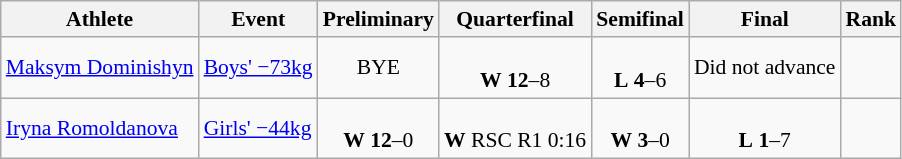<table class="wikitable" style="text-align:left; font-size:90%">
<tr>
<th>Athlete</th>
<th>Event</th>
<th>Preliminary</th>
<th>Quarterfinal</th>
<th>Semifinal</th>
<th>Final</th>
<th>Rank</th>
</tr>
<tr>
<td><a href='#'>Maksym Dominishyn</a></td>
<td><a href='#'>Boys' −73kg</a></td>
<td align=center>BYE</td>
<td align=center> <br> <strong>W</strong> <strong>12</strong>–8</td>
<td align=center> <br> <strong>L</strong> <strong>4</strong>–6</td>
<td align=center colspan=1>Did not advance</td>
<td align=center></td>
</tr>
<tr>
<td><a href='#'>Iryna Romoldanova</a></td>
<td><a href='#'>Girls' −44kg</a></td>
<td align=center> <br> <strong>W</strong> <strong>12</strong>–0</td>
<td align=center> <br> <strong>W</strong> RSC R1 0:16</td>
<td align=center> <br> <strong>W</strong> <strong>3</strong>–0</td>
<td align=center> <br> <strong>L</strong> <strong>1</strong>–7</td>
<td align=center></td>
</tr>
</table>
